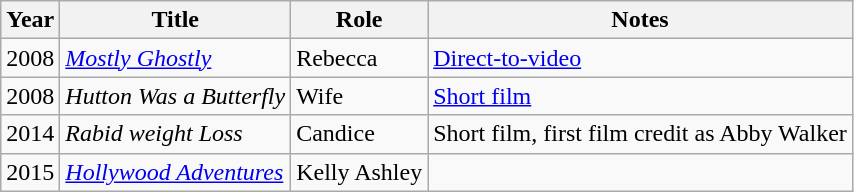<table class="wikitable sortable">
<tr>
<th>Year</th>
<th>Title</th>
<th>Role</th>
<th class="unsortable">Notes</th>
</tr>
<tr>
<td>2008</td>
<td><em><a href='#'>Mostly Ghostly</a></em></td>
<td>Rebecca</td>
<td><a href='#'>Direct-to-video</a></td>
</tr>
<tr>
<td>2008</td>
<td><em>Hutton Was a Butterfly</em></td>
<td>Wife</td>
<td><a href='#'>Short film</a></td>
</tr>
<tr>
<td>2014</td>
<td><em>Rabid weight Loss</em></td>
<td>Candice</td>
<td>Short film, first film credit as Abby Walker</td>
</tr>
<tr>
<td>2015</td>
<td><em><a href='#'>Hollywood Adventures</a></em></td>
<td>Kelly Ashley</td>
<td></td>
</tr>
</table>
